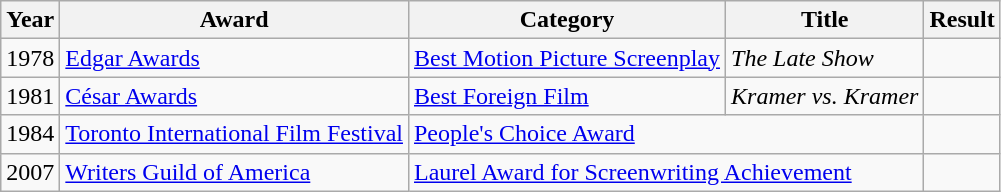<table class="wikitable">
<tr>
<th>Year</th>
<th>Award</th>
<th>Category</th>
<th>Title</th>
<th>Result</th>
</tr>
<tr>
<td>1978</td>
<td><a href='#'>Edgar Awards</a></td>
<td><a href='#'>Best Motion Picture Screenplay</a></td>
<td><em>The Late Show</em></td>
<td></td>
</tr>
<tr>
<td>1981</td>
<td><a href='#'>César Awards</a></td>
<td><a href='#'>Best Foreign Film</a></td>
<td><em>Kramer vs. Kramer</em></td>
<td></td>
</tr>
<tr>
<td>1984</td>
<td><a href='#'>Toronto International Film Festival</a></td>
<td colspan=2><a href='#'>People's Choice Award</a></td>
<td></td>
</tr>
<tr>
<td>2007</td>
<td><a href='#'>Writers Guild of America</a></td>
<td colspan=2><a href='#'>Laurel Award for Screenwriting Achievement</a></td>
<td></td>
</tr>
</table>
